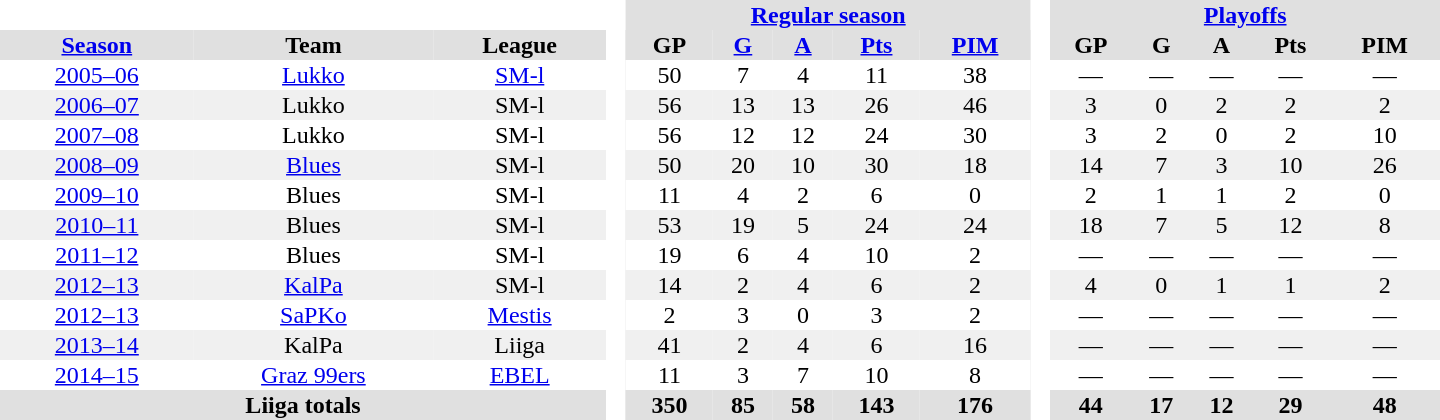<table border="0" cellpadding="1" cellspacing="0" style="text-align:center; width:60em">
<tr bgcolor="#e0e0e0">
<th colspan="3" bgcolor="#ffffff"> </th>
<th rowspan="99" bgcolor="#ffffff"> </th>
<th colspan="5"><a href='#'>Regular season</a></th>
<th rowspan="99" bgcolor="#ffffff"> </th>
<th colspan="5"><a href='#'>Playoffs</a></th>
</tr>
<tr bgcolor="#e0e0e0">
<th><a href='#'>Season</a></th>
<th>Team</th>
<th>League</th>
<th>GP</th>
<th><a href='#'>G</a></th>
<th><a href='#'>A</a></th>
<th><a href='#'>Pts</a></th>
<th><a href='#'>PIM</a></th>
<th>GP</th>
<th>G</th>
<th>A</th>
<th>Pts</th>
<th>PIM</th>
</tr>
<tr>
<td><a href='#'>2005–06</a></td>
<td><a href='#'>Lukko</a></td>
<td><a href='#'>SM-l</a></td>
<td>50</td>
<td>7</td>
<td>4</td>
<td>11</td>
<td>38</td>
<td>—</td>
<td>—</td>
<td>—</td>
<td>—</td>
<td>—</td>
</tr>
<tr style="background-color: #f0f0f0">
<td><a href='#'>2006–07</a></td>
<td>Lukko</td>
<td>SM-l</td>
<td>56</td>
<td>13</td>
<td>13</td>
<td>26</td>
<td>46</td>
<td>3</td>
<td>0</td>
<td>2</td>
<td>2</td>
<td>2</td>
</tr>
<tr>
<td><a href='#'>2007–08</a></td>
<td>Lukko</td>
<td>SM-l</td>
<td>56</td>
<td>12</td>
<td>12</td>
<td>24</td>
<td>30</td>
<td>3</td>
<td>2</td>
<td>0</td>
<td>2</td>
<td>10</td>
</tr>
<tr style="background-color: #f0f0f0">
<td><a href='#'>2008–09</a></td>
<td><a href='#'>Blues</a></td>
<td>SM-l</td>
<td>50</td>
<td>20</td>
<td>10</td>
<td>30</td>
<td>18</td>
<td>14</td>
<td>7</td>
<td>3</td>
<td>10</td>
<td>26</td>
</tr>
<tr>
<td><a href='#'>2009–10</a></td>
<td>Blues</td>
<td>SM-l</td>
<td>11</td>
<td>4</td>
<td>2</td>
<td>6</td>
<td>0</td>
<td>2</td>
<td>1</td>
<td>1</td>
<td>2</td>
<td>0</td>
</tr>
<tr style="background-color: #f0f0f0">
<td><a href='#'>2010–11</a></td>
<td>Blues</td>
<td>SM-l</td>
<td>53</td>
<td>19</td>
<td>5</td>
<td>24</td>
<td>24</td>
<td>18</td>
<td>7</td>
<td>5</td>
<td>12</td>
<td>8</td>
</tr>
<tr>
<td><a href='#'>2011–12</a></td>
<td>Blues</td>
<td>SM-l</td>
<td>19</td>
<td>6</td>
<td>4</td>
<td>10</td>
<td>2</td>
<td>—</td>
<td>—</td>
<td>—</td>
<td>—</td>
<td>—</td>
</tr>
<tr style="background-color: #f0f0f0">
<td><a href='#'>2012–13</a></td>
<td><a href='#'>KalPa</a></td>
<td>SM-l</td>
<td>14</td>
<td>2</td>
<td>4</td>
<td>6</td>
<td>2</td>
<td>4</td>
<td>0</td>
<td>1</td>
<td>1</td>
<td>2</td>
</tr>
<tr>
<td><a href='#'>2012–13</a></td>
<td><a href='#'>SaPKo</a></td>
<td><a href='#'>Mestis</a></td>
<td>2</td>
<td>3</td>
<td>0</td>
<td>3</td>
<td>2</td>
<td>—</td>
<td>—</td>
<td>—</td>
<td>—</td>
<td>—</td>
</tr>
<tr style="background-color: #f0f0f0">
<td><a href='#'>2013–14</a></td>
<td>KalPa</td>
<td>Liiga</td>
<td>41</td>
<td>2</td>
<td>4</td>
<td>6</td>
<td>16</td>
<td>—</td>
<td>—</td>
<td>—</td>
<td>—</td>
<td>—</td>
</tr>
<tr>
<td><a href='#'>2014–15</a></td>
<td><a href='#'>Graz 99ers</a></td>
<td><a href='#'>EBEL</a></td>
<td>11</td>
<td>3</td>
<td>7</td>
<td>10</td>
<td>8</td>
<td>—</td>
<td>—</td>
<td>—</td>
<td>—</td>
<td>—</td>
</tr>
<tr ALIGN="center" bgcolor="#e0e0e0">
<th colspan="3">Liiga totals</th>
<th>350</th>
<th>85</th>
<th>58</th>
<th>143</th>
<th>176</th>
<th>44</th>
<th>17</th>
<th>12</th>
<th>29</th>
<th>48</th>
</tr>
</table>
